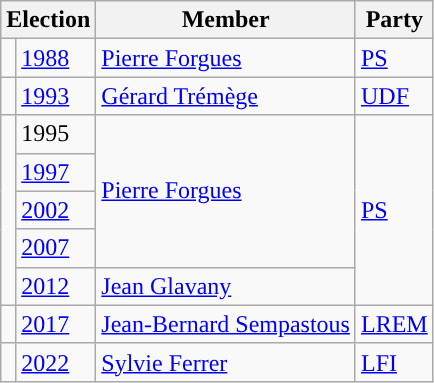<table class="wikitable">
<tr>
<th colspan=2>Election</th>
<th>Member</th>
<th>Party</th>
</tr>
<tr>
<td style="background-color: "></td>
<td><a href='#'>1988</a></td>
<td><a href='#'>Pierre Forgues</a></td>
<td><a href='#'>PS</a></td>
</tr>
<tr>
<td style="background-color: "></td>
<td><a href='#'>1993</a></td>
<td><a href='#'>Gérard Trémège</a></td>
<td><a href='#'>UDF</a></td>
</tr>
<tr>
<td rowspan=5 style="background-color: "></td>
<td>1995</td>
<td rowspan=4><a href='#'>Pierre Forgues</a></td>
<td rowspan="5"><a href='#'>PS</a></td>
</tr>
<tr>
<td><a href='#'>1997</a></td>
</tr>
<tr>
<td><a href='#'>2002</a></td>
</tr>
<tr>
<td><a href='#'>2007</a></td>
</tr>
<tr>
<td><a href='#'>2012</a></td>
<td><a href='#'>Jean Glavany</a></td>
</tr>
<tr>
<td style="background-color: "></td>
<td><a href='#'>2017</a></td>
<td><a href='#'>Jean-Bernard Sempastous</a></td>
<td><a href='#'>LREM</a></td>
</tr>
<tr>
<td style="background-color: "></td>
<td><a href='#'>2022</a></td>
<td><a href='#'>Sylvie Ferrer</a></td>
<td><a href='#'>LFI</a></td>
</tr>
</table>
